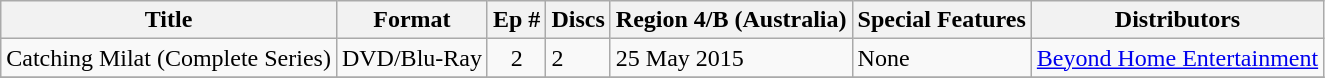<table class="wikitable">
<tr>
<th>Title</th>
<th>Format</th>
<th>Ep #</th>
<th>Discs</th>
<th>Region 4/B (Australia)</th>
<th>Special Features</th>
<th>Distributors</th>
</tr>
<tr>
<td>Catching Milat (Complete Series)</td>
<td>DVD/Blu-Ray</td>
<td style="text-align:center;">2</td>
<td>2</td>
<td>25 May 2015</td>
<td>None</td>
<td><a href='#'>Beyond Home Entertainment</a></td>
</tr>
<tr>
</tr>
</table>
